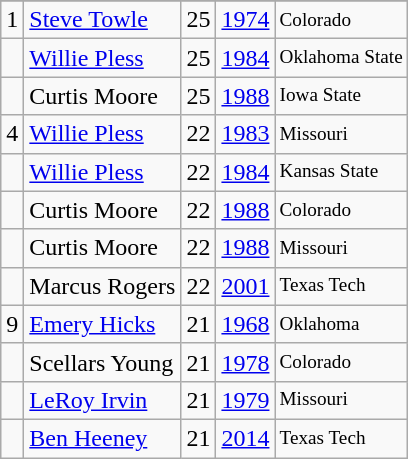<table class="wikitable">
<tr>
</tr>
<tr>
<td>1</td>
<td><a href='#'>Steve Towle</a></td>
<td>25</td>
<td><a href='#'>1974</a></td>
<td style="font-size:80%;">Colorado</td>
</tr>
<tr>
<td></td>
<td><a href='#'>Willie Pless</a></td>
<td>25</td>
<td><a href='#'>1984</a></td>
<td style="font-size:80%;">Oklahoma State</td>
</tr>
<tr>
<td></td>
<td>Curtis Moore</td>
<td>25</td>
<td><a href='#'>1988</a></td>
<td style="font-size:80%;">Iowa State</td>
</tr>
<tr>
<td>4</td>
<td><a href='#'>Willie Pless</a></td>
<td>22</td>
<td><a href='#'>1983</a></td>
<td style="font-size:80%;">Missouri</td>
</tr>
<tr>
<td></td>
<td><a href='#'>Willie Pless</a></td>
<td>22</td>
<td><a href='#'>1984</a></td>
<td style="font-size:80%;">Kansas State</td>
</tr>
<tr>
<td></td>
<td>Curtis Moore</td>
<td>22</td>
<td><a href='#'>1988</a></td>
<td style="font-size:80%;">Colorado</td>
</tr>
<tr>
<td></td>
<td>Curtis Moore</td>
<td>22</td>
<td><a href='#'>1988</a></td>
<td style="font-size:80%;">Missouri</td>
</tr>
<tr>
<td></td>
<td>Marcus Rogers</td>
<td>22</td>
<td><a href='#'>2001</a></td>
<td style="font-size:80%;">Texas Tech</td>
</tr>
<tr>
<td>9</td>
<td><a href='#'>Emery Hicks</a></td>
<td>21</td>
<td><a href='#'>1968</a></td>
<td style="font-size:80%;">Oklahoma</td>
</tr>
<tr>
<td></td>
<td>Scellars Young</td>
<td>21</td>
<td><a href='#'>1978</a></td>
<td style="font-size:80%;">Colorado</td>
</tr>
<tr>
<td></td>
<td><a href='#'>LeRoy Irvin</a></td>
<td>21</td>
<td><a href='#'>1979</a></td>
<td style="font-size:80%;">Missouri</td>
</tr>
<tr>
<td></td>
<td><a href='#'>Ben Heeney</a></td>
<td>21</td>
<td><a href='#'>2014</a></td>
<td style="font-size:80%;">Texas Tech</td>
</tr>
</table>
